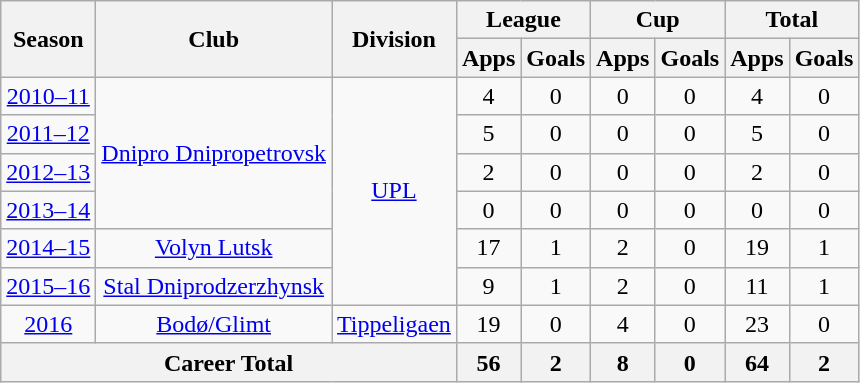<table class="wikitable" style="text-align: center;">
<tr>
<th rowspan="2">Season</th>
<th rowspan="2">Club</th>
<th rowspan="2">Division</th>
<th colspan="2">League</th>
<th colspan="2">Cup</th>
<th colspan="2">Total</th>
</tr>
<tr>
<th>Apps</th>
<th>Goals</th>
<th>Apps</th>
<th>Goals</th>
<th>Apps</th>
<th>Goals</th>
</tr>
<tr>
<td><a href='#'>2010–11</a></td>
<td rowspan="4" valign="center"><a href='#'>Dnipro Dnipropetrovsk</a></td>
<td rowspan="6" valign="center"><a href='#'>UPL</a></td>
<td>4</td>
<td>0</td>
<td>0</td>
<td>0</td>
<td>4</td>
<td>0</td>
</tr>
<tr>
<td><a href='#'>2011–12</a></td>
<td>5</td>
<td>0</td>
<td>0</td>
<td>0</td>
<td>5</td>
<td>0</td>
</tr>
<tr>
<td><a href='#'>2012–13</a></td>
<td>2</td>
<td>0</td>
<td>0</td>
<td>0</td>
<td>2</td>
<td>0</td>
</tr>
<tr>
<td><a href='#'>2013–14</a></td>
<td>0</td>
<td>0</td>
<td>0</td>
<td>0</td>
<td>0</td>
<td>0</td>
</tr>
<tr>
<td><a href='#'>2014–15</a></td>
<td rowspan="1" valign="center"><a href='#'>Volyn Lutsk</a></td>
<td>17</td>
<td>1</td>
<td>2</td>
<td>0</td>
<td>19</td>
<td>1</td>
</tr>
<tr>
<td><a href='#'>2015–16</a></td>
<td rowspan="1" valign="center"><a href='#'>Stal Dniprodzerzhynsk</a></td>
<td>9</td>
<td>1</td>
<td>2</td>
<td>0</td>
<td>11</td>
<td>1</td>
</tr>
<tr>
<td><a href='#'>2016</a></td>
<td rowspan="1" valign="center"><a href='#'>Bodø/Glimt</a></td>
<td rowspan="1" valign="center"><a href='#'>Tippeligaen</a></td>
<td>19</td>
<td>0</td>
<td>4</td>
<td>0</td>
<td>23</td>
<td>0</td>
</tr>
<tr>
<th colspan="3">Career Total</th>
<th>56</th>
<th>2</th>
<th>8</th>
<th>0</th>
<th>64</th>
<th>2</th>
</tr>
</table>
